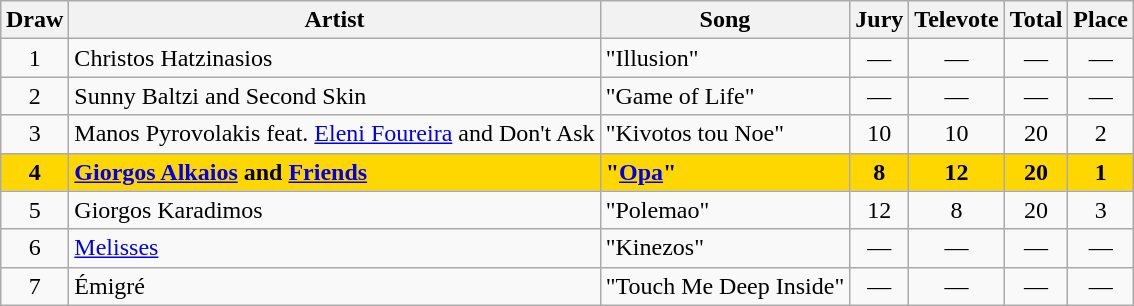<table class="sortable wikitable" style="margin: 1em auto 1em auto; text-align:center">
<tr>
<th>Draw</th>
<th>Artist</th>
<th>Song</th>
<th>Jury</th>
<th>Televote</th>
<th>Total</th>
<th>Place</th>
</tr>
<tr>
<td>1</td>
<td align="left">Christos Hatzinasios</td>
<td align="left">"Illusion"</td>
<td data-sort-value="0">—</td>
<td data-sort-value="0">—</td>
<td data-sort-value="0">—</td>
<td data-sort-value="4">—</td>
</tr>
<tr>
<td>2</td>
<td align="left">Sunny Baltzi and Second Skin</td>
<td align="left">"Game of Life"</td>
<td data-sort-value="0">—</td>
<td data-sort-value="0">—</td>
<td data-sort-value="0">—</td>
<td data-sort-value="4">—</td>
</tr>
<tr>
<td>3</td>
<td align="left">Manos Pyrovolakis feat. <a href='#'>Eleni Foureira</a> and Don't Ask</td>
<td align="left">"Kivotos tou Noe"</td>
<td>10</td>
<td>10</td>
<td>20</td>
<td>2</td>
</tr>
<tr style="font-weight:bold; background:gold;">
<td>4</td>
<td align="left"><a href='#'>Giorgos Alkaios</a> and <a href='#'>Friends</a></td>
<td align="left">"<a href='#'>Opa</a>"</td>
<td>8</td>
<td>12</td>
<td>20</td>
<td>1</td>
</tr>
<tr>
<td>5</td>
<td align="left">Giorgos Karadimos</td>
<td align="left">"Polemao"</td>
<td>12</td>
<td>8</td>
<td>20</td>
<td>3</td>
</tr>
<tr>
<td>6</td>
<td align="left"><a href='#'>Melisses</a></td>
<td align="left">"Kinezos"</td>
<td data-sort-value="0">—</td>
<td data-sort-value="0">—</td>
<td data-sort-value="0">—</td>
<td data-sort-value="4">—</td>
</tr>
<tr>
<td>7</td>
<td align="left">Émigré</td>
<td align="left">"Touch Me Deep Inside"</td>
<td data-sort-value="0">—</td>
<td data-sort-value="0">—</td>
<td data-sort-value="0">—</td>
<td data-sort-value="4">—</td>
</tr>
</table>
